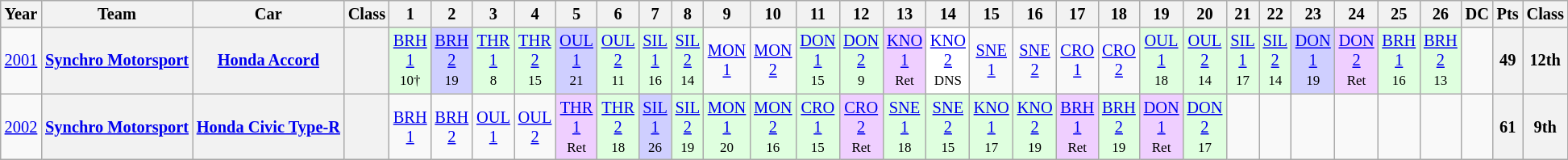<table class="wikitable" style="text-align:center; font-size:85%">
<tr>
<th>Year</th>
<th>Team</th>
<th>Car</th>
<th>Class</th>
<th>1</th>
<th>2</th>
<th>3</th>
<th>4</th>
<th>5</th>
<th>6</th>
<th>7</th>
<th>8</th>
<th>9</th>
<th>10</th>
<th>11</th>
<th>12</th>
<th>13</th>
<th>14</th>
<th>15</th>
<th>16</th>
<th>17</th>
<th>18</th>
<th>19</th>
<th>20</th>
<th>21</th>
<th>22</th>
<th>23</th>
<th>24</th>
<th>25</th>
<th>26</th>
<th>DC</th>
<th>Pts</th>
<th>Class</th>
</tr>
<tr>
<td><a href='#'>2001</a></td>
<th nowrap><a href='#'>Synchro Motorsport</a></th>
<th nowrap><a href='#'>Honda Accord</a></th>
<th><span></span></th>
<td style="background:#DFFFDF;"><a href='#'>BRH<br>1</a><br><small>10†</small></td>
<td style="background:#CFCFFF;"><a href='#'>BRH<br>2</a><br><small>19</small></td>
<td style="background:#DFFFDF;"><a href='#'>THR<br>1</a><br><small>8</small></td>
<td style="background:#DFFFDF;"><a href='#'>THR<br>2</a><br><small>15</small></td>
<td style="background:#CFCFFF;"><a href='#'>OUL<br>1</a><br><small>21</small></td>
<td style="background:#DFFFDF;"><a href='#'>OUL<br>2</a><br><small>11</small></td>
<td style="background:#DFFFDF;"><a href='#'>SIL<br>1</a><br><small>16</small></td>
<td style="background:#DFFFDF;"><a href='#'>SIL<br>2</a><br><small>14</small></td>
<td><a href='#'>MON<br>1</a></td>
<td><a href='#'>MON<br>2</a></td>
<td style="background:#DFFFDF;"><a href='#'>DON<br>1</a><br><small>15</small></td>
<td style="background:#DFFFDF;"><a href='#'>DON<br>2</a><br><small>9</small></td>
<td style="background:#EFCFFF;"><a href='#'>KNO<br>1</a><br><small>Ret</small></td>
<td style="background:#FFFFFF;"><a href='#'>KNO<br>2</a><br><small>DNS</small></td>
<td><a href='#'>SNE<br>1</a></td>
<td><a href='#'>SNE<br>2</a></td>
<td><a href='#'>CRO<br>1</a></td>
<td><a href='#'>CRO<br>2</a></td>
<td style="background:#DFFFDF;"><a href='#'>OUL<br>1</a><br><small>18</small></td>
<td style="background:#DFFFDF;"><a href='#'>OUL<br>2</a><br><small>14</small></td>
<td style="background:#DFFFDF;"><a href='#'>SIL<br>1</a><br><small>17</small></td>
<td style="background:#DFFFDF;"><a href='#'>SIL<br>2</a><br><small>14</small></td>
<td style="background:#CFCFFF;"><a href='#'>DON<br>1</a><br><small>19</small></td>
<td style="background:#EFCFFF;"><a href='#'>DON<br>2</a><br><small>Ret</small></td>
<td style="background:#DFFFDF;"><a href='#'>BRH<br>1</a><br><small>16</small></td>
<td style="background:#DFFFDF;"><a href='#'>BRH<br>2</a><br><small>13</small></td>
<td></td>
<th>49</th>
<th>12th</th>
</tr>
<tr>
<td><a href='#'>2002</a></td>
<th nowrap><a href='#'>Synchro Motorsport</a></th>
<th nowrap><a href='#'>Honda Civic Type-R</a></th>
<th><span></span></th>
<td><a href='#'>BRH<br>1</a></td>
<td><a href='#'>BRH<br>2</a></td>
<td><a href='#'>OUL<br>1</a></td>
<td><a href='#'>OUL<br>2</a></td>
<td style="background:#EFCFFF;"><a href='#'>THR<br>1</a><br><small>Ret</small></td>
<td style="background:#DFFFDF;"><a href='#'>THR<br>2</a><br><small>18</small></td>
<td style="background:#CFCFFF;"><a href='#'>SIL<br>1</a><br><small>26</small></td>
<td style="background:#DFFFDF;"><a href='#'>SIL<br>2</a><br><small>19</small></td>
<td style="background:#DFFFDF;"><a href='#'>MON<br>1</a><br><small>20</small></td>
<td style="background:#DFFFDF;"><a href='#'>MON<br>2</a><br><small>16</small></td>
<td style="background:#DFFFDF;"><a href='#'>CRO<br>1</a><br><small>15</small></td>
<td style="background:#EFCFFF;"><a href='#'>CRO<br>2</a><br><small>Ret</small></td>
<td style="background:#DFFFDF;"><a href='#'>SNE<br>1</a><br><small>18</small></td>
<td style="background:#DFFFDF;"><a href='#'>SNE<br>2</a><br><small>15</small></td>
<td style="background:#DFFFDF;"><a href='#'>KNO<br>1</a><br><small>17</small></td>
<td style="background:#DFFFDF;"><a href='#'>KNO<br>2</a><br><small>19</small></td>
<td style="background:#EFCFFF;"><a href='#'>BRH<br>1</a><br><small>Ret</small></td>
<td style="background:#DFFFDF;"><a href='#'>BRH<br>2</a><br><small>19</small></td>
<td style="background:#EFCFFF;"><a href='#'>DON<br>1</a><br><small>Ret</small></td>
<td style="background:#DFFFDF;"><a href='#'>DON<br>2</a><br><small>17</small></td>
<td></td>
<td></td>
<td></td>
<td></td>
<td></td>
<td></td>
<td></td>
<th>61</th>
<th>9th</th>
</tr>
</table>
